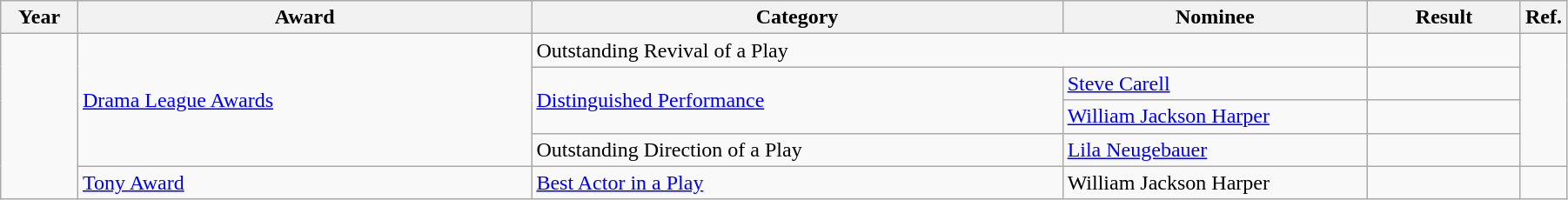<table class="wikitable" width="95%">
<tr>
<th width="5%">Year</th>
<th width="30%">Award</th>
<th width="35%">Category</th>
<th width="20%">Nominee</th>
<th width="10%">Result</th>
<th class=unsortable>Ref.</th>
</tr>
<tr>
<td rowspan=5></td>
<td rowspan=4><a href='#'>Drama League Awards</a></td>
<td colspan=2>Outstanding Revival of a Play</td>
<td></td>
<td rowspan=4></td>
</tr>
<tr>
<td rowspan=2><a href='#'>Distinguished Performance</a></td>
<td><a href='#'>Steve Carell</a></td>
<td></td>
</tr>
<tr>
<td><a href='#'>William Jackson Harper</a></td>
<td></td>
</tr>
<tr>
<td>Outstanding Direction of a Play</td>
<td><a href='#'>Lila Neugebauer</a></td>
<td></td>
</tr>
<tr>
<td><a href='#'>Tony Award</a></td>
<td><a href='#'>Best Actor in a Play</a></td>
<td>William Jackson Harper</td>
<td></td>
<td></td>
</tr>
</table>
